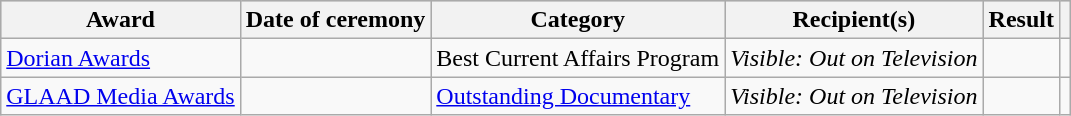<table class="wikitable sortable">
<tr style="background:#ccc; text-align:center;">
<th>Award</th>
<th>Date of ceremony</th>
<th>Category</th>
<th>Recipient(s)</th>
<th>Result</th>
<th></th>
</tr>
<tr>
<td><a href='#'>Dorian Awards</a></td>
<td></td>
<td>Best Current Affairs Program</td>
<td><em>Visible: Out on Television</em></td>
<td></td>
<td align="center"></td>
</tr>
<tr>
<td><a href='#'>GLAAD Media Awards</a></td>
<td><a href='#'></a></td>
<td><a href='#'>Outstanding Documentary</a></td>
<td><em>Visible: Out on Television</em></td>
<td></td>
<td align="center"></td>
</tr>
</table>
